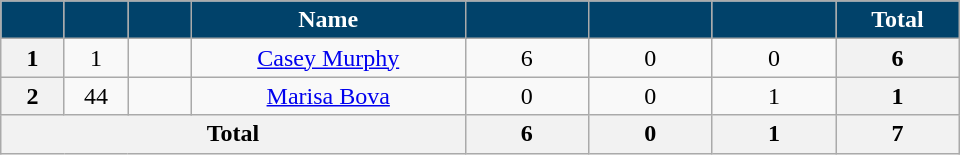<table class="wikitable sortable" style="text-align:center;">
<tr>
<th style="background:#01426A; color:#fff; width:35px;" scope="col"></th>
<th style="background:#01426A; color:#fff; width:35px;" scope="col"></th>
<th style="background:#01426A; color:#fff; width:35px;" scope="col"></th>
<th style="background:#01426A; color:#fff; width:175px;" scope="col">Name</th>
<th style="background:#01426A; color:#fff; width:75px;" scope="col"></th>
<th style="background:#01426A; color:#fff; width:75px;" scope="col"></th>
<th style="background:#01426A; color:#fff; width:75px;" scope="col"></th>
<th style="background:#01426A; color:#fff; width:75px;" scope="col">Total</th>
</tr>
<tr>
<th scope="row">1</th>
<td>1</td>
<td></td>
<td><a href='#'>Casey Murphy</a></td>
<td>6</td>
<td>0</td>
<td>0</td>
<th>6</th>
</tr>
<tr>
<th>2</th>
<td>44</td>
<td></td>
<td><a href='#'>Marisa Bova</a></td>
<td>0</td>
<td>0</td>
<td>1</td>
<th scope="row">1</th>
</tr>
<tr>
<th colspan="4" scope="row">Total</th>
<th>6</th>
<th>0</th>
<th>1</th>
<th>7</th>
</tr>
</table>
